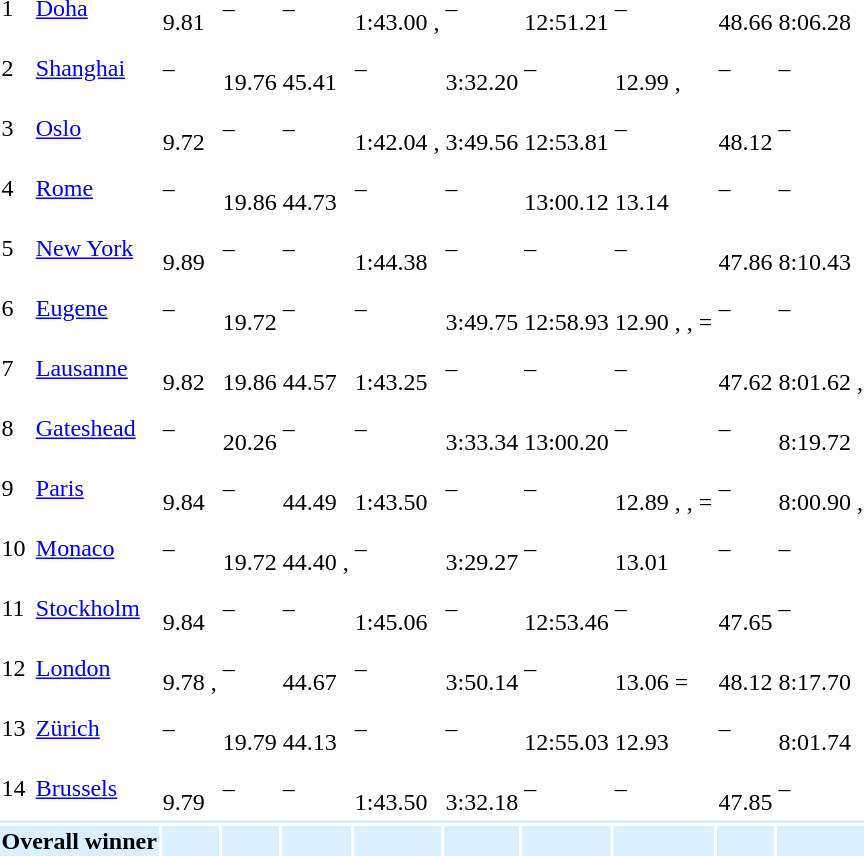<table>
<tr>
<td>1</td>
<td align=left><a href='#'>Doha</a></td>
<td><br> 9.81</td>
<td>–</td>
<td>–</td>
<td><br> 1:43.00 , </td>
<td>–</td>
<td><br> 12:51.21 </td>
<td>–</td>
<td><br> 48.66</td>
<td><br> 8:06.28 </td>
</tr>
<tr>
<td>2</td>
<td align=left><a href='#'>Shanghai</a></td>
<td>–</td>
<td><br> 19.76 </td>
<td><br> 45.41 </td>
<td>–</td>
<td> <br>3:32.20 </td>
<td>–</td>
<td> <br>12.99 , </td>
<td>–</td>
<td>–</td>
</tr>
<tr>
<td>3</td>
<td align=left><a href='#'>Oslo</a></td>
<td><br> 9.72</td>
<td>–</td>
<td>–</td>
<td><br> 1:42.04 , </td>
<td><br> 3:49.56 </td>
<td><br> 12:53.81 </td>
<td>–</td>
<td><br> 48.12 </td>
<td>–</td>
</tr>
<tr>
<td>4</td>
<td align=left><a href='#'>Rome</a></td>
<td>–</td>
<td><br> 19.86 </td>
<td><br> 44.73 </td>
<td>–</td>
<td>–</td>
<td><br> 13:00.12</td>
<td> <br>13.14</td>
<td>–</td>
<td>–</td>
</tr>
<tr>
<td>5</td>
<td align=left><a href='#'>New York</a></td>
<td><br> 9.89</td>
<td>–</td>
<td>–</td>
<td> <br>1:44.38 </td>
<td>–</td>
<td>–</td>
<td>–</td>
<td> <br>47.86 </td>
<td><br> 8:10.43</td>
</tr>
<tr>
<td>6</td>
<td align=left><a href='#'>Eugene</a></td>
<td>–</td>
<td><br> 19.72 </td>
<td>–</td>
<td>–</td>
<td><br> 3:49.75</td>
<td><br> 12:58.93 </td>
<td><br> 12.90 , , =</td>
<td>–</td>
<td>–</td>
</tr>
<tr>
<td>7</td>
<td align=left><a href='#'>Lausanne</a></td>
<td><br>9.82</td>
<td><br> 19.86</td>
<td><br> 44.57 </td>
<td><br> 1:43.25</td>
<td>–</td>
<td>–</td>
<td>–</td>
<td><br> 47.62</td>
<td><br> 8:01.62 , </td>
</tr>
<tr>
<td>8</td>
<td align=left><a href='#'>Gateshead</a></td>
<td>–</td>
<td><br> 20.26</td>
<td>–</td>
<td>–</td>
<td> <br>3:33.34</td>
<td><br> 13:00.20 </td>
<td>–</td>
<td>–</td>
<td><br> 8:19.72 </td>
</tr>
<tr>
<td>9</td>
<td align=left><a href='#'>Paris</a></td>
<td><br> 9.84</td>
<td>–</td>
<td><br> 44.49 </td>
<td> <br>1:43.50</td>
<td>–</td>
<td>–</td>
<td><br> 12.89 , , =</td>
<td>–</td>
<td> <br>8:00.90 , </td>
</tr>
<tr>
<td>10</td>
<td align=left><a href='#'>Monaco</a></td>
<td>–</td>
<td> <br>19.72 </td>
<td> <br>44.40 , </td>
<td>–</td>
<td> <br>3:29.27 </td>
<td>–</td>
<td> <br>13.01 </td>
<td>–</td>
<td>–</td>
</tr>
<tr>
<td>11</td>
<td align=left><a href='#'>Stockholm</a></td>
<td><br> 9.84 </td>
<td>–</td>
<td>–</td>
<td><br> 1:45.06</td>
<td>–</td>
<td><br> 12:53.46 </td>
<td>–</td>
<td><br> 47.65 </td>
<td>–</td>
</tr>
<tr>
<td>12</td>
<td align=left><a href='#'>London</a></td>
<td><br> 9.78 , </td>
<td>–</td>
<td><br> 44.67</td>
<td>–</td>
<td> <br> 3:50.14 </td>
<td>–</td>
<td> <br>13.06 =</td>
<td><br> 48.12</td>
<td><br> 8:17.70</td>
</tr>
<tr>
<td>13</td>
<td align=left><a href='#'>Zürich</a></td>
<td>–</td>
<td><br> 19.79 </td>
<td><br> 44.13 </td>
<td>–</td>
<td>–</td>
<td><br> 12:55.03</td>
<td> <br>12.93</td>
<td>–</td>
<td><br> 8:01.74 </td>
</tr>
<tr>
<td>14</td>
<td align=left><a href='#'>Brussels</a></td>
<td><br> 9.79</td>
<td>–</td>
<td>–</td>
<td><br> 1:43.50</td>
<td> <br>3:32.18 </td>
<td>–</td>
<td>–</td>
<td><br> 47.85</td>
<td>–</td>
</tr>
<tr>
<td colspan=11 bgcolor=#DAEFFF></td>
</tr>
<tr bgcolor=#DAEFFF>
<td colspan=2><strong>Overall winner</strong></td>
<td></td>
<td></td>
<td></td>
<td></td>
<td></td>
<td></td>
<td></td>
<td></td>
<td></td>
</tr>
</table>
